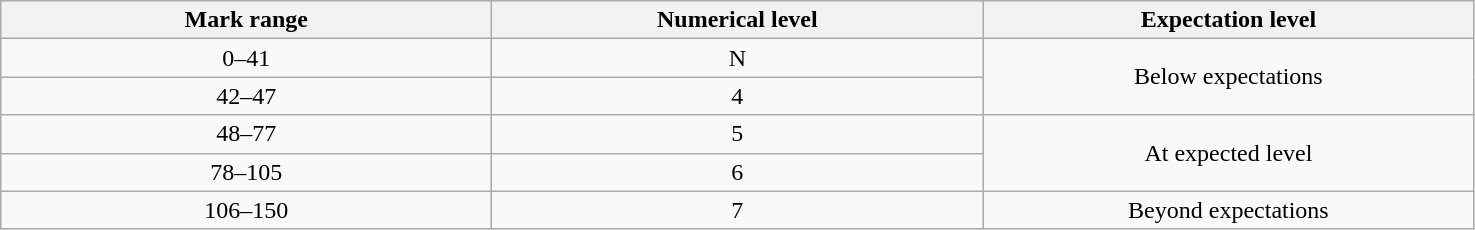<table class="wikitable" style="text-align: center;margin:0px;">
<tr>
<th style="width:20em;">Mark range</th>
<th style="width:20em;">Numerical level</th>
<th style="width:20em;">Expectation level</th>
</tr>
<tr>
<td>0–41</td>
<td>N</td>
<td rowspan="2">Below expectations</td>
</tr>
<tr>
<td>42–47</td>
<td>4</td>
</tr>
<tr>
<td>48–77</td>
<td>5</td>
<td rowspan="2">At expected level</td>
</tr>
<tr>
<td>78–105</td>
<td>6</td>
</tr>
<tr>
<td>106–150</td>
<td>7</td>
<td>Beyond expectations</td>
</tr>
</table>
